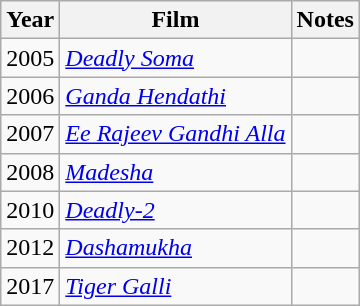<table class="wikitable sortable">
<tr>
<th>Year</th>
<th>Film</th>
<th>Notes</th>
</tr>
<tr>
<td>2005</td>
<td><em><a href='#'>Deadly Soma</a></em></td>
<td></td>
</tr>
<tr>
<td>2006</td>
<td><em><a href='#'>Ganda Hendathi</a></em></td>
<td></td>
</tr>
<tr>
<td>2007</td>
<td><em><a href='#'>Ee Rajeev Gandhi Alla</a></em></td>
<td></td>
</tr>
<tr>
<td>2008</td>
<td><em><a href='#'>Madesha</a></em></td>
<td></td>
</tr>
<tr>
<td>2010</td>
<td><em><a href='#'>Deadly-2</a></em></td>
<td></td>
</tr>
<tr>
<td>2012</td>
<td><em><a href='#'>Dashamukha</a></em></td>
<td></td>
</tr>
<tr>
<td>2017</td>
<td><em><a href='#'>Tiger Galli</a></em></td>
<td></td>
</tr>
</table>
